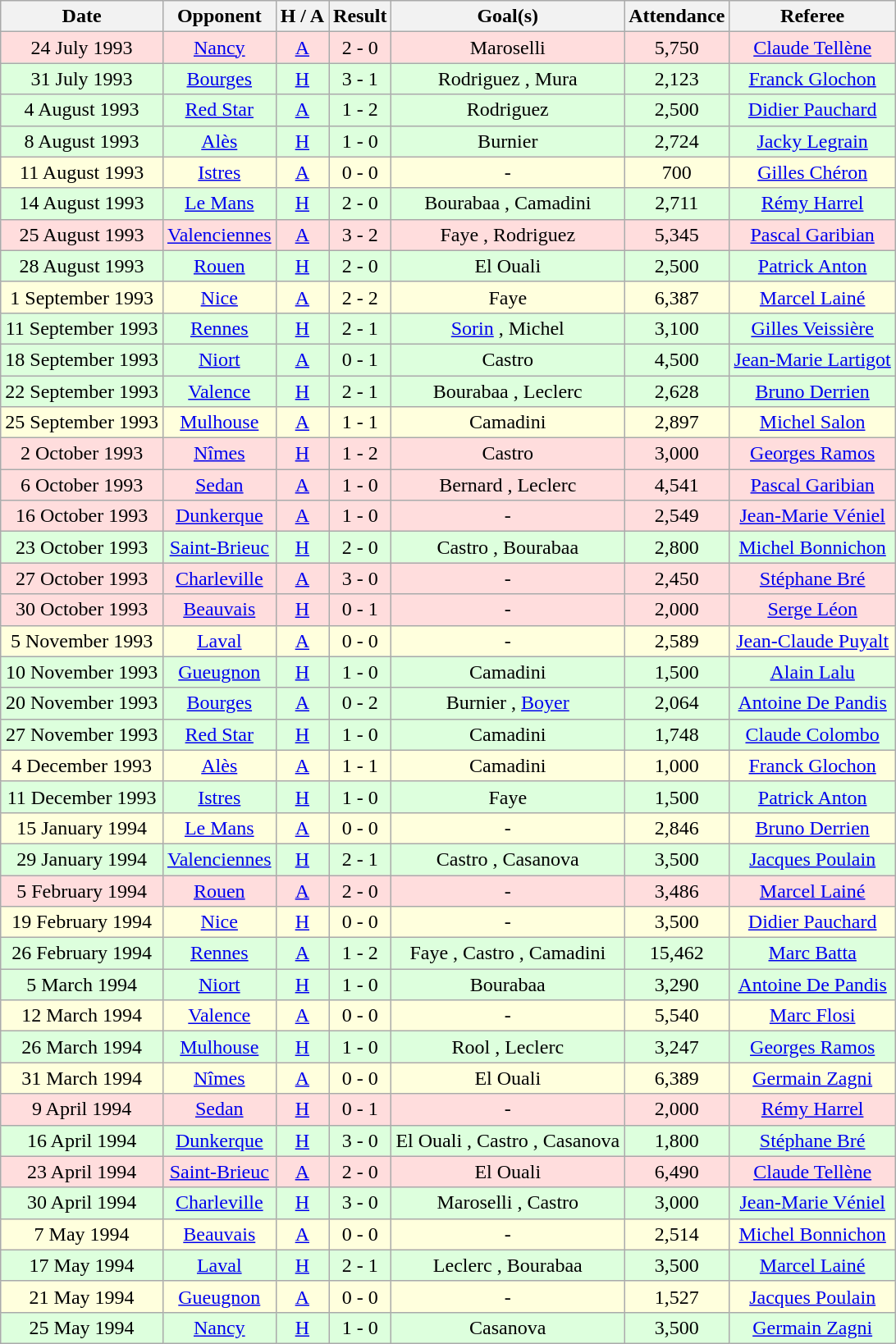<table class="wikitable sortable" style="text-align:center">
<tr>
<th class="sortable">Date</th>
<th>Opponent</th>
<th>H / A</th>
<th>Result</th>
<th>Goal(s)</th>
<th>Attendance</th>
<th>Referee</th>
</tr>
<tr style="background:#fdd;">
<td>24 July 1993</td>
<td><a href='#'>Nancy</a></td>
<td><a href='#'>A</a></td>
<td>2 - 0</td>
<td>Maroselli </td>
<td>5,750</td>
<td><a href='#'>Claude Tellène</a></td>
</tr>
<tr style="background:#dfd;">
<td>31 July 1993</td>
<td><a href='#'>Bourges</a></td>
<td><a href='#'>H</a></td>
<td>3 - 1</td>
<td>Rodriguez , Mura </td>
<td>2,123</td>
<td><a href='#'>Franck Glochon</a></td>
</tr>
<tr style="background:#dfd;">
<td>4 August 1993</td>
<td><a href='#'>Red Star</a></td>
<td><a href='#'>A</a></td>
<td>1 - 2</td>
<td>Rodriguez </td>
<td>2,500</td>
<td><a href='#'>Didier Pauchard</a></td>
</tr>
<tr style="background:#dfd;">
<td>8 August 1993</td>
<td><a href='#'>Alès</a></td>
<td><a href='#'>H</a></td>
<td>1 - 0</td>
<td>Burnier </td>
<td>2,724</td>
<td><a href='#'>Jacky Legrain</a></td>
</tr>
<tr style="background:#ffd;">
<td>11 August 1993</td>
<td><a href='#'>Istres</a></td>
<td><a href='#'>A</a></td>
<td>0 - 0</td>
<td>-</td>
<td>700</td>
<td><a href='#'>Gilles Chéron</a></td>
</tr>
<tr style="background:#dfd;">
<td>14 August 1993</td>
<td><a href='#'>Le Mans</a></td>
<td><a href='#'>H</a></td>
<td>2 - 0</td>
<td>Bourabaa , Camadini </td>
<td>2,711</td>
<td><a href='#'>Rémy Harrel</a></td>
</tr>
<tr style="background:#fdd;">
<td>25 August 1993</td>
<td><a href='#'>Valenciennes</a></td>
<td><a href='#'>A</a></td>
<td>3 - 2</td>
<td>Faye , Rodriguez </td>
<td>5,345</td>
<td><a href='#'>Pascal Garibian</a></td>
</tr>
<tr style="background:#dfd;">
<td>28 August 1993</td>
<td><a href='#'>Rouen</a></td>
<td><a href='#'>H</a></td>
<td>2 - 0</td>
<td>El Ouali </td>
<td>2,500</td>
<td><a href='#'>Patrick Anton</a></td>
</tr>
<tr style="background:#ffd;">
<td>1 September 1993</td>
<td><a href='#'>Nice</a></td>
<td><a href='#'>A</a></td>
<td>2 - 2</td>
<td>Faye </td>
<td>6,387</td>
<td><a href='#'>Marcel Lainé</a></td>
</tr>
<tr style="background:#dfd;">
<td>11 September 1993</td>
<td><a href='#'>Rennes</a></td>
<td><a href='#'>H</a></td>
<td>2 - 1</td>
<td><a href='#'>Sorin</a> , Michel </td>
<td>3,100</td>
<td><a href='#'>Gilles Veissière</a></td>
</tr>
<tr style="background:#dfd;">
<td>18 September 1993</td>
<td><a href='#'>Niort</a></td>
<td><a href='#'>A</a></td>
<td>0 - 1</td>
<td>Castro </td>
<td>4,500</td>
<td><a href='#'>Jean-Marie Lartigot</a></td>
</tr>
<tr style="background:#dfd;">
<td>22 September 1993</td>
<td><a href='#'>Valence</a></td>
<td><a href='#'>H</a></td>
<td>2 - 1</td>
<td>Bourabaa , Leclerc </td>
<td>2,628</td>
<td><a href='#'>Bruno Derrien</a></td>
</tr>
<tr style="background:#ffd;">
<td>25 September 1993</td>
<td><a href='#'>Mulhouse</a></td>
<td><a href='#'>A</a></td>
<td>1 - 1</td>
<td>Camadini </td>
<td>2,897</td>
<td><a href='#'>Michel Salon</a></td>
</tr>
<tr style="background:#fdd;">
<td>2 October 1993</td>
<td><a href='#'>Nîmes</a></td>
<td><a href='#'>H</a></td>
<td>1 - 2</td>
<td>Castro </td>
<td>3,000</td>
<td><a href='#'>Georges Ramos</a></td>
</tr>
<tr style="background:#fdd;">
<td>6 October 1993</td>
<td><a href='#'>Sedan</a></td>
<td><a href='#'>A</a></td>
<td>1 - 0</td>
<td>Bernard , Leclerc </td>
<td>4,541</td>
<td><a href='#'>Pascal Garibian</a></td>
</tr>
<tr style="background:#fdd;">
<td>16 October 1993</td>
<td><a href='#'>Dunkerque</a></td>
<td><a href='#'>A</a></td>
<td>1 - 0</td>
<td>-</td>
<td>2,549</td>
<td><a href='#'>Jean-Marie Véniel</a></td>
</tr>
<tr style="background:#dfd;">
<td>23 October 1993</td>
<td><a href='#'>Saint-Brieuc</a></td>
<td><a href='#'>H</a></td>
<td>2 - 0</td>
<td>Castro , Bourabaa </td>
<td>2,800</td>
<td><a href='#'>Michel Bonnichon</a></td>
</tr>
<tr style="background:#fdd;">
<td>27 October 1993</td>
<td><a href='#'>Charleville</a></td>
<td><a href='#'>A</a></td>
<td>3 - 0</td>
<td>-</td>
<td>2,450</td>
<td><a href='#'>Stéphane Bré</a></td>
</tr>
<tr style="background:#fdd;">
<td>30 October 1993</td>
<td><a href='#'>Beauvais</a></td>
<td><a href='#'>H</a></td>
<td>0 - 1</td>
<td>-</td>
<td>2,000</td>
<td><a href='#'>Serge Léon</a></td>
</tr>
<tr style="background:#ffd;">
<td>5 November 1993</td>
<td><a href='#'>Laval</a></td>
<td><a href='#'>A</a></td>
<td>0 - 0</td>
<td>-</td>
<td>2,589</td>
<td><a href='#'>Jean-Claude Puyalt</a></td>
</tr>
<tr style="background:#dfd;">
<td>10 November 1993</td>
<td><a href='#'>Gueugnon</a></td>
<td><a href='#'>H</a></td>
<td>1 - 0</td>
<td>Camadini </td>
<td>1,500</td>
<td><a href='#'>Alain Lalu</a></td>
</tr>
<tr style="background:#dfd;">
<td>20 November 1993</td>
<td><a href='#'>Bourges</a></td>
<td><a href='#'>A</a></td>
<td>0 - 2</td>
<td>Burnier , <a href='#'>Boyer</a> </td>
<td>2,064</td>
<td><a href='#'>Antoine De Pandis</a></td>
</tr>
<tr style="background:#dfd;">
<td>27 November 1993</td>
<td><a href='#'>Red Star</a></td>
<td><a href='#'>H</a></td>
<td>1 - 0</td>
<td>Camadini </td>
<td>1,748</td>
<td><a href='#'>Claude Colombo</a></td>
</tr>
<tr style="background:#ffd;">
<td>4 December 1993</td>
<td><a href='#'>Alès</a></td>
<td><a href='#'>A</a></td>
<td>1 - 1</td>
<td>Camadini </td>
<td>1,000</td>
<td><a href='#'>Franck Glochon</a></td>
</tr>
<tr style="background:#dfd;">
<td>11 December 1993</td>
<td><a href='#'>Istres</a></td>
<td><a href='#'>H</a></td>
<td>1 - 0</td>
<td>Faye </td>
<td>1,500</td>
<td><a href='#'>Patrick Anton</a></td>
</tr>
<tr style="background:#ffd;">
<td>15 January 1994</td>
<td><a href='#'>Le Mans</a></td>
<td><a href='#'>A</a></td>
<td>0 - 0</td>
<td>-</td>
<td>2,846</td>
<td><a href='#'>Bruno Derrien</a></td>
</tr>
<tr style="background:#dfd;">
<td>29 January 1994</td>
<td><a href='#'>Valenciennes</a></td>
<td><a href='#'>H</a></td>
<td>2 - 1</td>
<td>Castro , Casanova </td>
<td>3,500</td>
<td><a href='#'>Jacques Poulain</a></td>
</tr>
<tr style="background:#fdd;">
<td>5 February 1994</td>
<td><a href='#'>Rouen</a></td>
<td><a href='#'>A</a></td>
<td>2 - 0</td>
<td>-</td>
<td>3,486</td>
<td><a href='#'>Marcel Lainé</a></td>
</tr>
<tr style="background:#ffd;">
<td>19 February 1994</td>
<td><a href='#'>Nice</a></td>
<td><a href='#'>H</a></td>
<td>0 - 0</td>
<td>-</td>
<td>3,500</td>
<td><a href='#'>Didier Pauchard</a></td>
</tr>
<tr style="background:#dfd;">
<td>26 February 1994</td>
<td><a href='#'>Rennes</a></td>
<td><a href='#'>A</a></td>
<td>1 - 2</td>
<td>Faye , Castro , Camadini </td>
<td>15,462</td>
<td><a href='#'>Marc Batta</a></td>
</tr>
<tr style="background:#dfd;">
<td>5 March 1994</td>
<td><a href='#'>Niort</a></td>
<td><a href='#'>H</a></td>
<td>1 - 0</td>
<td>Bourabaa </td>
<td>3,290</td>
<td><a href='#'>Antoine De Pandis</a></td>
</tr>
<tr style="background:#ffd;">
<td>12 March 1994</td>
<td><a href='#'>Valence</a></td>
<td><a href='#'>A</a></td>
<td>0 - 0</td>
<td>-</td>
<td>5,540</td>
<td><a href='#'>Marc Flosi</a></td>
</tr>
<tr style="background:#dfd;">
<td>26 March 1994</td>
<td><a href='#'>Mulhouse</a></td>
<td><a href='#'>H</a></td>
<td>1 - 0</td>
<td>Rool , Leclerc </td>
<td>3,247</td>
<td><a href='#'>Georges Ramos</a></td>
</tr>
<tr style="background:#ffd;">
<td>31 March 1994</td>
<td><a href='#'>Nîmes</a></td>
<td><a href='#'>A</a></td>
<td>0 - 0</td>
<td>El Ouali </td>
<td>6,389</td>
<td><a href='#'>Germain Zagni</a></td>
</tr>
<tr style="background:#fdd;">
<td>9 April 1994</td>
<td><a href='#'>Sedan</a></td>
<td><a href='#'>H</a></td>
<td>0 - 1</td>
<td>-</td>
<td>2,000</td>
<td><a href='#'>Rémy Harrel</a></td>
</tr>
<tr style="background:#dfd;">
<td>16 April 1994</td>
<td><a href='#'>Dunkerque</a></td>
<td><a href='#'>H</a></td>
<td>3 - 0</td>
<td>El Ouali , Castro , Casanova </td>
<td>1,800</td>
<td><a href='#'>Stéphane Bré</a></td>
</tr>
<tr style="background:#fdd;">
<td>23 April 1994</td>
<td><a href='#'>Saint-Brieuc</a></td>
<td><a href='#'>A</a></td>
<td>2 - 0</td>
<td>El Ouali </td>
<td>6,490</td>
<td><a href='#'>Claude Tellène</a></td>
</tr>
<tr style="background:#dfd;">
<td>30 April 1994</td>
<td><a href='#'>Charleville</a></td>
<td><a href='#'>H</a></td>
<td>3 - 0</td>
<td>Maroselli , Castro </td>
<td>3,000</td>
<td><a href='#'>Jean-Marie Véniel</a></td>
</tr>
<tr style="background:#ffd;">
<td>7 May 1994</td>
<td><a href='#'>Beauvais</a></td>
<td><a href='#'>A</a></td>
<td>0 - 0</td>
<td>-</td>
<td>2,514</td>
<td><a href='#'>Michel Bonnichon</a></td>
</tr>
<tr style="background:#dfd;">
<td>17 May 1994</td>
<td><a href='#'>Laval</a></td>
<td><a href='#'>H</a></td>
<td>2 - 1</td>
<td>Leclerc , Bourabaa </td>
<td>3,500</td>
<td><a href='#'>Marcel Lainé</a></td>
</tr>
<tr style="background:#ffd;">
<td>21 May 1994</td>
<td><a href='#'>Gueugnon</a></td>
<td><a href='#'>A</a></td>
<td>0 - 0</td>
<td>-</td>
<td>1,527</td>
<td><a href='#'>Jacques Poulain</a></td>
</tr>
<tr style="background:#dfd;">
<td>25 May 1994</td>
<td><a href='#'>Nancy</a></td>
<td><a href='#'>H</a></td>
<td>1 - 0</td>
<td>Casanova </td>
<td>3,500</td>
<td><a href='#'>Germain Zagni</a></td>
</tr>
</table>
